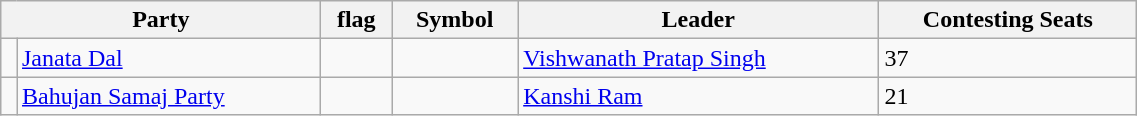<table class="wikitable" width="60%">
<tr>
<th colspan="2">Party</th>
<th>flag</th>
<th>Symbol</th>
<th>Leader</th>
<th>Contesting Seats</th>
</tr>
<tr>
<td></td>
<td><a href='#'>Janata Dal</a></td>
<td></td>
<td></td>
<td><a href='#'>Vishwanath Pratap Singh</a></td>
<td>37</td>
</tr>
<tr>
<td></td>
<td><a href='#'>Bahujan Samaj Party</a></td>
<td></td>
<td></td>
<td><a href='#'>Kanshi Ram</a></td>
<td>21</td>
</tr>
</table>
